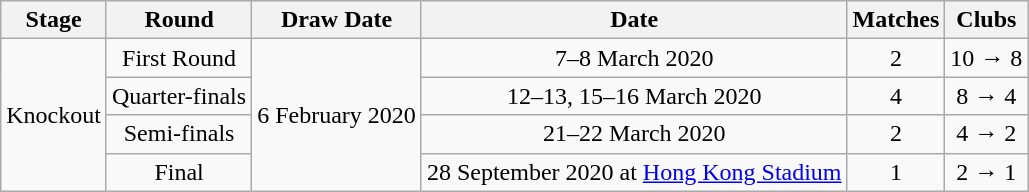<table class="wikitable" border="1">
<tr>
<th>Stage</th>
<th>Round</th>
<th>Draw Date</th>
<th>Date</th>
<th>Matches</th>
<th>Clubs</th>
</tr>
<tr align="center">
<td rowspan=4>Knockout</td>
<td>First Round</td>
<td rowspan=4>6 February 2020 </td>
<td>7–8 March 2020</td>
<td>2</td>
<td>10 → 8</td>
</tr>
<tr align="center">
<td>Quarter-finals</td>
<td>12–13, 15–16 March 2020</td>
<td>4</td>
<td>8 → 4</td>
</tr>
<tr align="center">
<td>Semi-finals</td>
<td>21–22 March 2020</td>
<td>2</td>
<td>4 → 2</td>
</tr>
<tr align="center">
<td>Final</td>
<td>28 September 2020 at <a href='#'>Hong Kong Stadium</a></td>
<td>1</td>
<td>2 → 1</td>
</tr>
</table>
